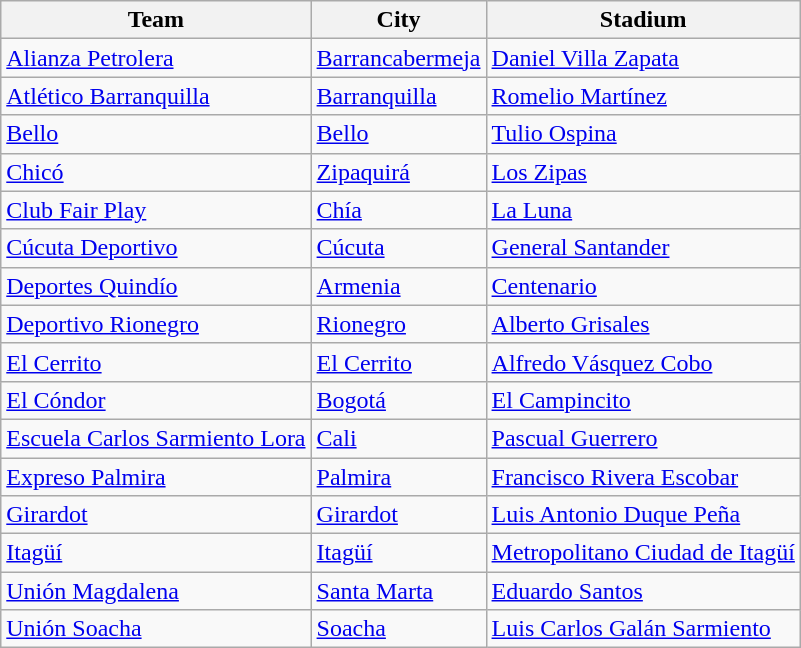<table class="wikitable sortable">
<tr>
<th>Team</th>
<th>City</th>
<th>Stadium</th>
</tr>
<tr>
<td><a href='#'>Alianza Petrolera</a></td>
<td><a href='#'>Barrancabermeja</a></td>
<td><a href='#'>Daniel Villa Zapata</a></td>
</tr>
<tr>
<td><a href='#'>Atlético Barranquilla</a></td>
<td><a href='#'>Barranquilla</a></td>
<td><a href='#'>Romelio Martínez</a></td>
</tr>
<tr>
<td><a href='#'>Bello</a></td>
<td><a href='#'>Bello</a></td>
<td><a href='#'>Tulio Ospina</a></td>
</tr>
<tr>
<td><a href='#'>Chicó</a></td>
<td><a href='#'>Zipaquirá</a></td>
<td><a href='#'>Los Zipas</a></td>
</tr>
<tr>
<td><a href='#'>Club Fair Play</a></td>
<td><a href='#'>Chía</a></td>
<td><a href='#'>La Luna</a></td>
</tr>
<tr>
<td><a href='#'>Cúcuta Deportivo</a></td>
<td><a href='#'>Cúcuta</a></td>
<td><a href='#'>General Santander</a></td>
</tr>
<tr>
<td><a href='#'>Deportes Quindío</a></td>
<td><a href='#'>Armenia</a></td>
<td><a href='#'>Centenario</a></td>
</tr>
<tr>
<td><a href='#'>Deportivo Rionegro</a></td>
<td><a href='#'>Rionegro</a></td>
<td><a href='#'>Alberto Grisales</a></td>
</tr>
<tr>
<td><a href='#'>El Cerrito</a></td>
<td><a href='#'>El Cerrito</a></td>
<td><a href='#'>Alfredo Vásquez Cobo</a></td>
</tr>
<tr>
<td><a href='#'>El Cóndor</a></td>
<td><a href='#'>Bogotá</a></td>
<td><a href='#'>El Campincito</a></td>
</tr>
<tr>
<td><a href='#'>Escuela Carlos Sarmiento Lora</a></td>
<td><a href='#'>Cali</a></td>
<td><a href='#'>Pascual Guerrero</a></td>
</tr>
<tr>
<td><a href='#'>Expreso Palmira</a></td>
<td><a href='#'>Palmira</a></td>
<td><a href='#'>Francisco Rivera Escobar</a></td>
</tr>
<tr>
<td><a href='#'>Girardot</a></td>
<td><a href='#'>Girardot</a></td>
<td><a href='#'>Luis Antonio Duque Peña</a></td>
</tr>
<tr>
<td><a href='#'>Itagüí</a></td>
<td><a href='#'>Itagüí</a></td>
<td><a href='#'>Metropolitano Ciudad de Itagüí</a></td>
</tr>
<tr>
<td><a href='#'>Unión Magdalena</a></td>
<td><a href='#'>Santa Marta</a></td>
<td><a href='#'>Eduardo Santos</a></td>
</tr>
<tr>
<td><a href='#'>Unión Soacha</a></td>
<td><a href='#'>Soacha</a></td>
<td><a href='#'>Luis Carlos Galán Sarmiento</a></td>
</tr>
</table>
